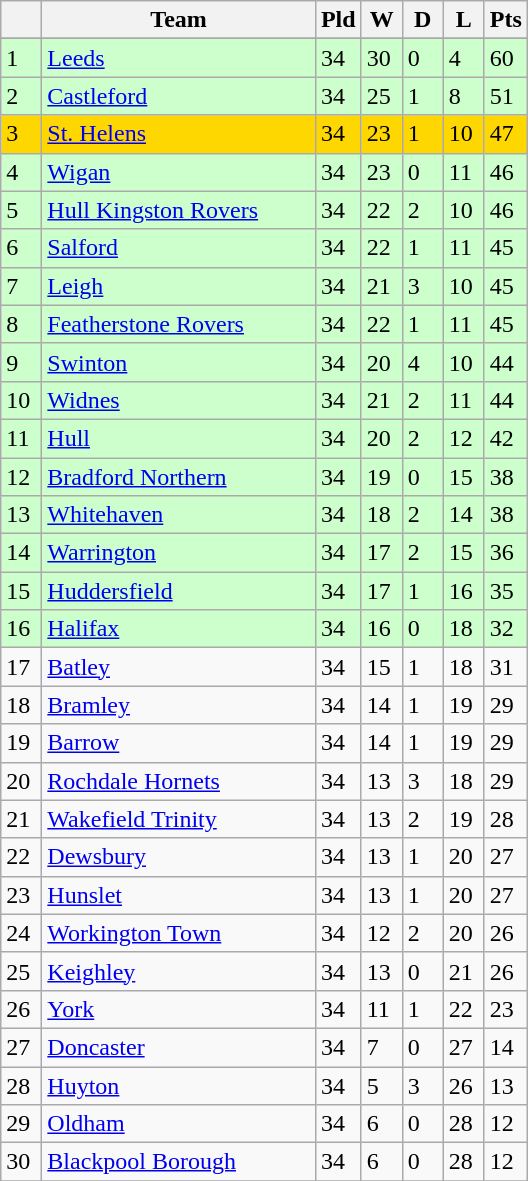<table class="wikitable" style="text-align:left;">
<tr>
<th width=20 abbr="Position"></th>
<th width=175>Team</th>
<th width=20 abbr="Played">Pld</th>
<th width=20 abbr="Won">W</th>
<th width=20 abbr="Drawn">D</th>
<th width=20 abbr="Lost">L</th>
<th width=20 abbr="Points">Pts</th>
</tr>
<tr>
</tr>
<tr align=left style="background:#ccffcc;color:">
<td>1</td>
<td><a href='#'>Leeds</a></td>
<td>34</td>
<td>30</td>
<td>0</td>
<td>4</td>
<td>60</td>
</tr>
<tr align=left style="background:#ccffcc;color:">
<td>2</td>
<td><a href='#'>Castleford</a></td>
<td>34</td>
<td>25</td>
<td>1</td>
<td>8</td>
<td>51</td>
</tr>
<tr align=left style="background:#FFD700;">
<td>3</td>
<td><a href='#'>St. Helens</a></td>
<td>34</td>
<td>23</td>
<td>1</td>
<td>10</td>
<td>47</td>
</tr>
<tr align=left style="background:#ccffcc;color:">
<td>4</td>
<td><a href='#'>Wigan</a></td>
<td>34</td>
<td>23</td>
<td>0</td>
<td>11</td>
<td>46</td>
</tr>
<tr align=left style="background:#ccffcc;color:">
<td>5</td>
<td><a href='#'>Hull Kingston Rovers</a></td>
<td>34</td>
<td>22</td>
<td>2</td>
<td>10</td>
<td>46</td>
</tr>
<tr align=left style="background:#ccffcc;color:">
<td>6</td>
<td><a href='#'>Salford</a></td>
<td>34</td>
<td>22</td>
<td>1</td>
<td>11</td>
<td>45</td>
</tr>
<tr align=left style="background:#ccffcc;color:">
<td>7</td>
<td><a href='#'>Leigh</a></td>
<td>34</td>
<td>21</td>
<td>3</td>
<td>10</td>
<td>45</td>
</tr>
<tr align=left style="background:#ccffcc;color:">
<td>8</td>
<td><a href='#'>Featherstone Rovers</a></td>
<td>34</td>
<td>22</td>
<td>1</td>
<td>11</td>
<td>45</td>
</tr>
<tr align=left style="background:#ccffcc;color:">
<td>9</td>
<td><a href='#'>Swinton</a></td>
<td>34</td>
<td>20</td>
<td>4</td>
<td>10</td>
<td>44</td>
</tr>
<tr align=left style="background:#ccffcc;color:">
<td>10</td>
<td><a href='#'>Widnes</a></td>
<td>34</td>
<td>21</td>
<td>2</td>
<td>11</td>
<td>44</td>
</tr>
<tr align=left style="background:#ccffcc;color:">
<td>11</td>
<td><a href='#'>Hull</a></td>
<td>34</td>
<td>20</td>
<td>2</td>
<td>12</td>
<td>42</td>
</tr>
<tr align=left style="background:#ccffcc;color:">
<td>12</td>
<td><a href='#'>Bradford Northern</a></td>
<td>34</td>
<td>19</td>
<td>0</td>
<td>15</td>
<td>38</td>
</tr>
<tr align=left style="background:#ccffcc;color:">
<td>13</td>
<td><a href='#'>Whitehaven</a></td>
<td>34</td>
<td>18</td>
<td>2</td>
<td>14</td>
<td>38</td>
</tr>
<tr align=left style="background:#ccffcc;color:">
<td>14</td>
<td><a href='#'>Warrington</a></td>
<td>34</td>
<td>17</td>
<td>2</td>
<td>15</td>
<td>36</td>
</tr>
<tr align=left style="background:#ccffcc;color:">
<td>15</td>
<td><a href='#'>Huddersfield</a></td>
<td>34</td>
<td>17</td>
<td>1</td>
<td>16</td>
<td>35</td>
</tr>
<tr align=left style="background:#ccffcc;color:">
<td>16</td>
<td><a href='#'>Halifax</a></td>
<td>34</td>
<td>16</td>
<td>0</td>
<td>18</td>
<td>32</td>
</tr>
<tr align=left style="background:">
<td>17</td>
<td><a href='#'>Batley</a></td>
<td>34</td>
<td>15</td>
<td>1</td>
<td>18</td>
<td>31</td>
</tr>
<tr align=left style="background:">
<td>18</td>
<td><a href='#'>Bramley</a></td>
<td>34</td>
<td>14</td>
<td>1</td>
<td>19</td>
<td>29</td>
</tr>
<tr align=left style="background:">
<td>19</td>
<td><a href='#'>Barrow</a></td>
<td>34</td>
<td>14</td>
<td>1</td>
<td>19</td>
<td>29</td>
</tr>
<tr align=left style="background:">
<td>20</td>
<td><a href='#'>Rochdale Hornets</a></td>
<td>34</td>
<td>13</td>
<td>3</td>
<td>18</td>
<td>29</td>
</tr>
<tr align=left style="background:">
<td>21</td>
<td><a href='#'>Wakefield Trinity</a></td>
<td>34</td>
<td>13</td>
<td>2</td>
<td>19</td>
<td>28</td>
</tr>
<tr align=left style="background:">
<td>22</td>
<td><a href='#'>Dewsbury</a></td>
<td>34</td>
<td>13</td>
<td>1</td>
<td>20</td>
<td>27</td>
</tr>
<tr align=left style="background:">
<td>23</td>
<td><a href='#'>Hunslet</a></td>
<td>34</td>
<td>13</td>
<td>1</td>
<td>20</td>
<td>27</td>
</tr>
<tr align=left style="background:">
<td>24</td>
<td><a href='#'>Workington Town</a></td>
<td>34</td>
<td>12</td>
<td>2</td>
<td>20</td>
<td>26</td>
</tr>
<tr align=left style="background:">
<td>25</td>
<td><a href='#'>Keighley</a></td>
<td>34</td>
<td>13</td>
<td>0</td>
<td>21</td>
<td>26</td>
</tr>
<tr align=left style="background:">
<td>26</td>
<td><a href='#'>York</a></td>
<td>34</td>
<td>11</td>
<td>1</td>
<td>22</td>
<td>23</td>
</tr>
<tr align=left style="background:">
<td>27</td>
<td><a href='#'>Doncaster</a></td>
<td>34</td>
<td>7</td>
<td>0</td>
<td>27</td>
<td>14</td>
</tr>
<tr align=left style="background:">
<td>28</td>
<td><a href='#'>Huyton</a></td>
<td>34</td>
<td>5</td>
<td>3</td>
<td>26</td>
<td>13</td>
</tr>
<tr align=left style="background:">
<td>29</td>
<td><a href='#'>Oldham</a></td>
<td>34</td>
<td>6</td>
<td>0</td>
<td>28</td>
<td>12</td>
</tr>
<tr align=left style="background:">
<td>30</td>
<td><a href='#'>Blackpool Borough</a></td>
<td>34</td>
<td>6</td>
<td>0</td>
<td>28</td>
<td>12</td>
</tr>
<tr>
</tr>
</table>
